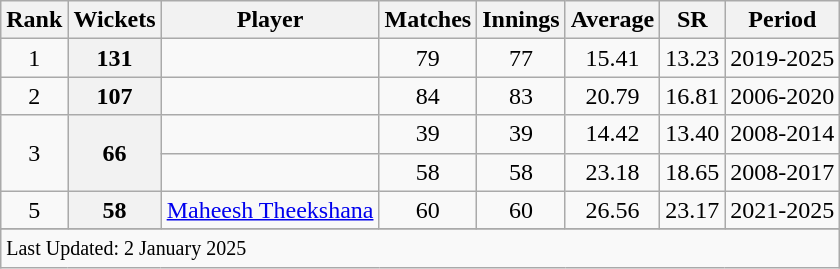<table class="wikitable plainrowheaders sortable">
<tr>
<th scope=col>Rank</th>
<th scope=col>Wickets</th>
<th scope=col>Player</th>
<th scope=col>Matches</th>
<th scope=col>Innings</th>
<th scope=col>Average</th>
<th scope=col>SR</th>
<th scope=col>Period</th>
</tr>
<tr>
<td align="center">1</td>
<th scope="row" style="text-align:center;"><strong>131</strong></th>
<td></td>
<td align="center">79</td>
<td align="center">77</td>
<td align="center">15.41</td>
<td align="center">13.23</td>
<td>2019-2025</td>
</tr>
<tr>
<td align=center>2</td>
<th scope=row style=text-align:center;><strong>107</strong></th>
<td></td>
<td align=center>84</td>
<td align=center>83</td>
<td align=center>20.79</td>
<td align=center>16.81</td>
<td>2006-2020</td>
</tr>
<tr>
<td rowspan="2" align="center">3</td>
<th rowspan="2" scope="row" style="text-align:center;"><strong>66</strong></th>
<td></td>
<td align="center">39</td>
<td align="center">39</td>
<td align="center">14.42</td>
<td align=center>13.40</td>
<td>2008-2014</td>
</tr>
<tr>
<td></td>
<td align=center>58</td>
<td align=center>58</td>
<td align=center>23.18</td>
<td align=center>18.65</td>
<td>2008-2017</td>
</tr>
<tr>
<td align=center>5</td>
<th scope=row style=text-align:center;><strong>58</strong></th>
<td><a href='#'>Maheesh Theekshana</a></td>
<td align="center">60</td>
<td align="center">60</td>
<td align="center">26.56</td>
<td align="center">23.17</td>
<td>2021-2025</td>
</tr>
<tr>
</tr>
<tr class=sortbottom>
<td colspan=8><small>Last Updated: 2 January 2025</small></td>
</tr>
</table>
